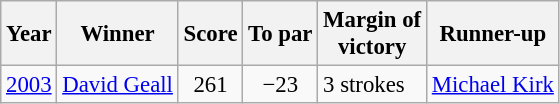<table class=wikitable style=font-size:95%>
<tr>
<th>Year</th>
<th>Winner</th>
<th>Score</th>
<th>To par</th>
<th>Margin of<br>victory</th>
<th>Runner-up</th>
</tr>
<tr>
<td><a href='#'>2003</a></td>
<td> <a href='#'>David Geall</a></td>
<td align=center>261</td>
<td align=center>−23</td>
<td>3 strokes</td>
<td> <a href='#'>Michael Kirk</a></td>
</tr>
</table>
